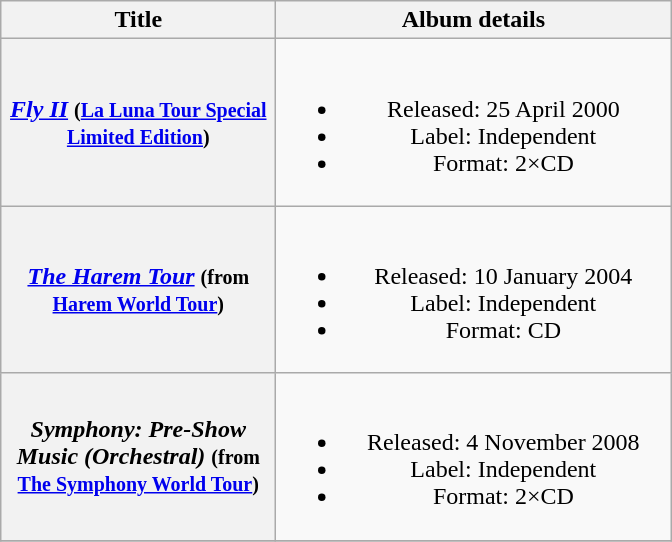<table class="wikitable plainrowheaders" style="text-align:center;">
<tr>
<th scope="col" style="width:11em;">Title</th>
<th scope="col" style="width:16em;">Album details</th>
</tr>
<tr>
<th scope="row"><em><a href='#'>Fly II</a></em> <small>(<a href='#'>La Luna Tour Special Limited Edition</a>)</small></th>
<td><br><ul><li>Released: 25 April 2000</li><li>Label: Independent</li><li>Format: 2×CD</li></ul></td>
</tr>
<tr>
<th scope="row"><em><a href='#'>The Harem Tour</a></em> <small>(from <a href='#'>Harem World Tour</a>)</small></th>
<td><br><ul><li>Released: 10 January 2004</li><li>Label: Independent</li><li>Format: CD</li></ul></td>
</tr>
<tr>
<th scope="row"><em>Symphony: Pre-Show Music (Orchestral)</em> <small>(from <a href='#'>The Symphony World Tour</a>)</small></th>
<td><br><ul><li>Released: 4 November 2008</li><li>Label: Independent</li><li>Format: 2×CD</li></ul></td>
</tr>
<tr>
</tr>
</table>
